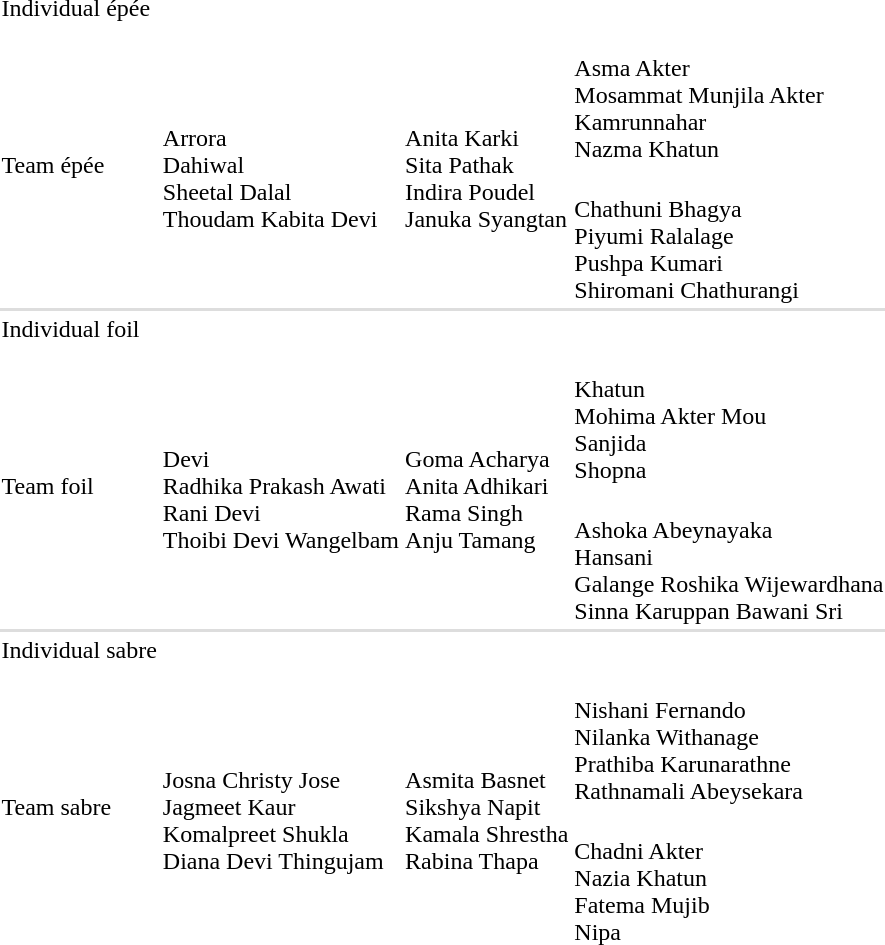<table>
<tr>
<td rowspan=2>Individual épée</td>
<td rowspan=2></td>
<td rowspan=2></td>
<td></td>
</tr>
<tr>
<td></td>
</tr>
<tr>
<td rowspan=2>Team épée</td>
<td rowspan=2><br>Arrora<br>Dahiwal<br>Sheetal Dalal<br>Thoudam Kabita Devi</td>
<td rowspan=2><br>Anita Karki<br>Sita Pathak<br>Indira Poudel<br>Januka Syangtan</td>
<td><br>Asma Akter<br>Mosammat Munjila Akter<br>Kamrunnahar<br>Nazma Khatun</td>
</tr>
<tr>
<td><br>Chathuni Bhagya<br>Piyumi Ralalage<br>Pushpa Kumari<br>Shiromani Chathurangi</td>
</tr>
<tr>
<td colspan="7" style="background:#dddddd;"></td>
</tr>
<tr>
<td rowspan=2>Individual foil</td>
<td rowspan=2></td>
<td rowspan=2></td>
<td></td>
</tr>
<tr>
<td></td>
</tr>
<tr>
<td rowspan=2>Team foil</td>
<td rowspan=2><br>Devi<br>Radhika Prakash Awati<br>Rani Devi<br>Thoibi Devi Wangelbam</td>
<td rowspan=2><br>Goma Acharya<br>Anita Adhikari<br>Rama Singh<br>Anju Tamang</td>
<td><br>Khatun<br>Mohima Akter Mou<br>Sanjida<br>Shopna</td>
</tr>
<tr>
<td><br>Ashoka Abeynayaka<br>Hansani<br>Galange Roshika Wijewardhana<br>Sinna Karuppan Bawani Sri</td>
</tr>
<tr>
<td colspan="7" style="background:#dddddd;"></td>
</tr>
<tr>
<td rowspan=2>Individual sabre</td>
<td rowspan=2></td>
<td rowspan=2></td>
<td></td>
</tr>
<tr>
<td></td>
</tr>
<tr>
<td rowspan=2>Team sabre</td>
<td rowspan=2><br>Josna Christy Jose<br> Jagmeet Kaur<br>Komalpreet Shukla<br>Diana Devi Thingujam</td>
<td rowspan=2><br>Asmita Basnet<br>Sikshya Napit<br>Kamala Shrestha<br>Rabina Thapa</td>
<td><br>Nishani Fernando<br>Nilanka Withanage<br>Prathiba Karunarathne<br>Rathnamali Abeysekara</td>
</tr>
<tr>
<td><br>Chadni Akter<br>Nazia Khatun<br>Fatema Mujib<br>Nipa</td>
</tr>
</table>
